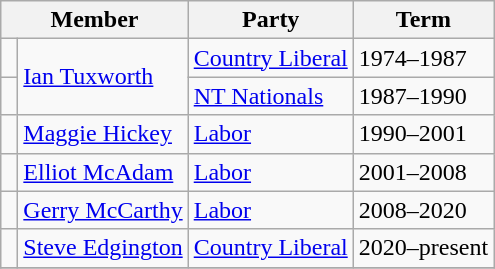<table class="wikitable">
<tr>
<th colspan="2">Member</th>
<th>Party</th>
<th>Term</th>
</tr>
<tr>
<td> </td>
<td rowspan="2"><a href='#'>Ian Tuxworth</a></td>
<td><a href='#'>Country Liberal</a></td>
<td>1974–1987</td>
</tr>
<tr>
<td> </td>
<td><a href='#'>NT Nationals</a></td>
<td>1987–1990</td>
</tr>
<tr>
<td> </td>
<td><a href='#'>Maggie Hickey</a></td>
<td><a href='#'>Labor</a></td>
<td>1990–2001</td>
</tr>
<tr>
<td> </td>
<td><a href='#'>Elliot McAdam</a></td>
<td><a href='#'>Labor</a></td>
<td>2001–2008</td>
</tr>
<tr>
<td> </td>
<td><a href='#'>Gerry McCarthy</a></td>
<td><a href='#'>Labor</a></td>
<td>2008–2020</td>
</tr>
<tr>
<td> </td>
<td><a href='#'>Steve Edgington</a></td>
<td><a href='#'>Country Liberal</a></td>
<td>2020–present</td>
</tr>
<tr>
</tr>
</table>
